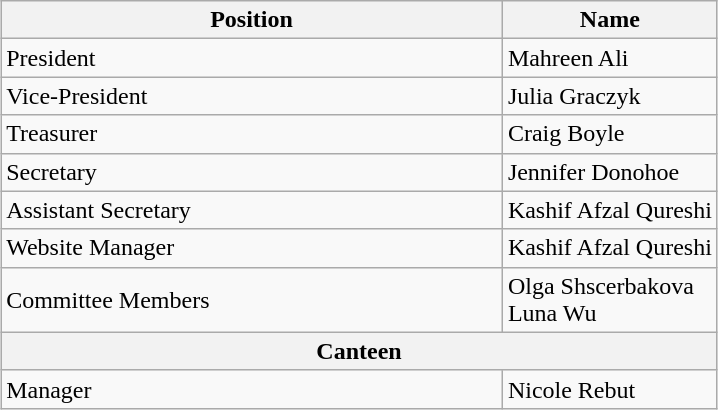<table class="wikitable" style="margin-left: auto; margin-right: auto; border: none;">
<tr>
<th style="width: 70%;">Position</th>
<th style="width: 90%;">Name</th>
</tr>
<tr>
<td>President</td>
<td>Mahreen Ali</td>
</tr>
<tr>
<td>Vice-President</td>
<td>Julia Graczyk</td>
</tr>
<tr>
<td>Treasurer</td>
<td>Craig Boyle</td>
</tr>
<tr>
<td>Secretary</td>
<td>Jennifer Donohoe</td>
</tr>
<tr>
<td>Assistant Secretary</td>
<td>Kashif Afzal Qureshi</td>
</tr>
<tr>
<td>Website Manager</td>
<td>Kashif Afzal Qureshi</td>
</tr>
<tr>
<td>Committee Members</td>
<td>Olga Shscerbakova<br>Luna Wu</td>
</tr>
<tr>
<th colspan="2">Canteen</th>
</tr>
<tr>
<td>Manager</td>
<td>Nicole Rebut</td>
</tr>
</table>
